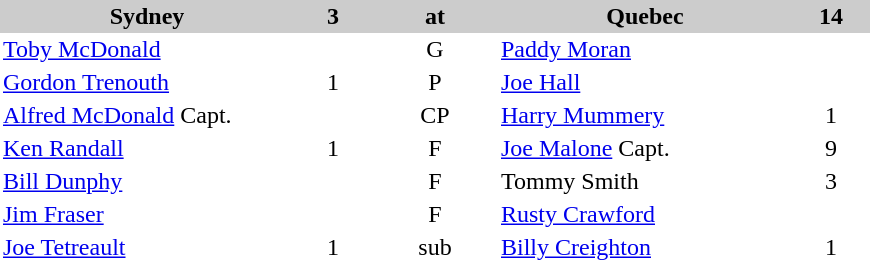<table cellpadding=2 cellspacing=0 border=0>
<tr bgcolor=#cccccc>
<th style="width:12em">Sydney</th>
<th style="width:3em">3</th>
<th style="width:5em">at</th>
<th style="width:12em">Quebec</th>
<th style="width:3em">14</th>
</tr>
<tr>
<td><a href='#'>Toby McDonald</a></td>
<td></td>
<td align=center>G</td>
<td><a href='#'>Paddy Moran</a></td>
<td></td>
<td></td>
</tr>
<tr>
<td><a href='#'>Gordon Trenouth</a></td>
<td align=center>1</td>
<td align=center>P</td>
<td><a href='#'>Joe Hall</a></td>
<td></td>
<td></td>
</tr>
<tr>
<td><a href='#'>Alfred McDonald</a> Capt.</td>
<td></td>
<td align=center>CP</td>
<td><a href='#'>Harry Mummery</a></td>
<td align=center>1</td>
<td></td>
</tr>
<tr>
<td><a href='#'>Ken Randall</a></td>
<td align=center>1</td>
<td align=center>F</td>
<td><a href='#'>Joe Malone</a> Capt.</td>
<td align=center>9</td>
<td></td>
</tr>
<tr>
<td><a href='#'>Bill Dunphy</a></td>
<td></td>
<td align=center>F</td>
<td>Tommy Smith</td>
<td align=center>3</td>
<td></td>
</tr>
<tr>
<td><a href='#'>Jim Fraser</a></td>
<td></td>
<td align=center>F</td>
<td><a href='#'>Rusty Crawford</a></td>
<td></td>
<td></td>
</tr>
<tr>
<td><a href='#'>Joe Tetreault</a></td>
<td align=center>1</td>
<td align=center>sub</td>
<td><a href='#'>Billy Creighton</a></td>
<td align=center>1</td>
<td></td>
</tr>
<tr>
</tr>
</table>
